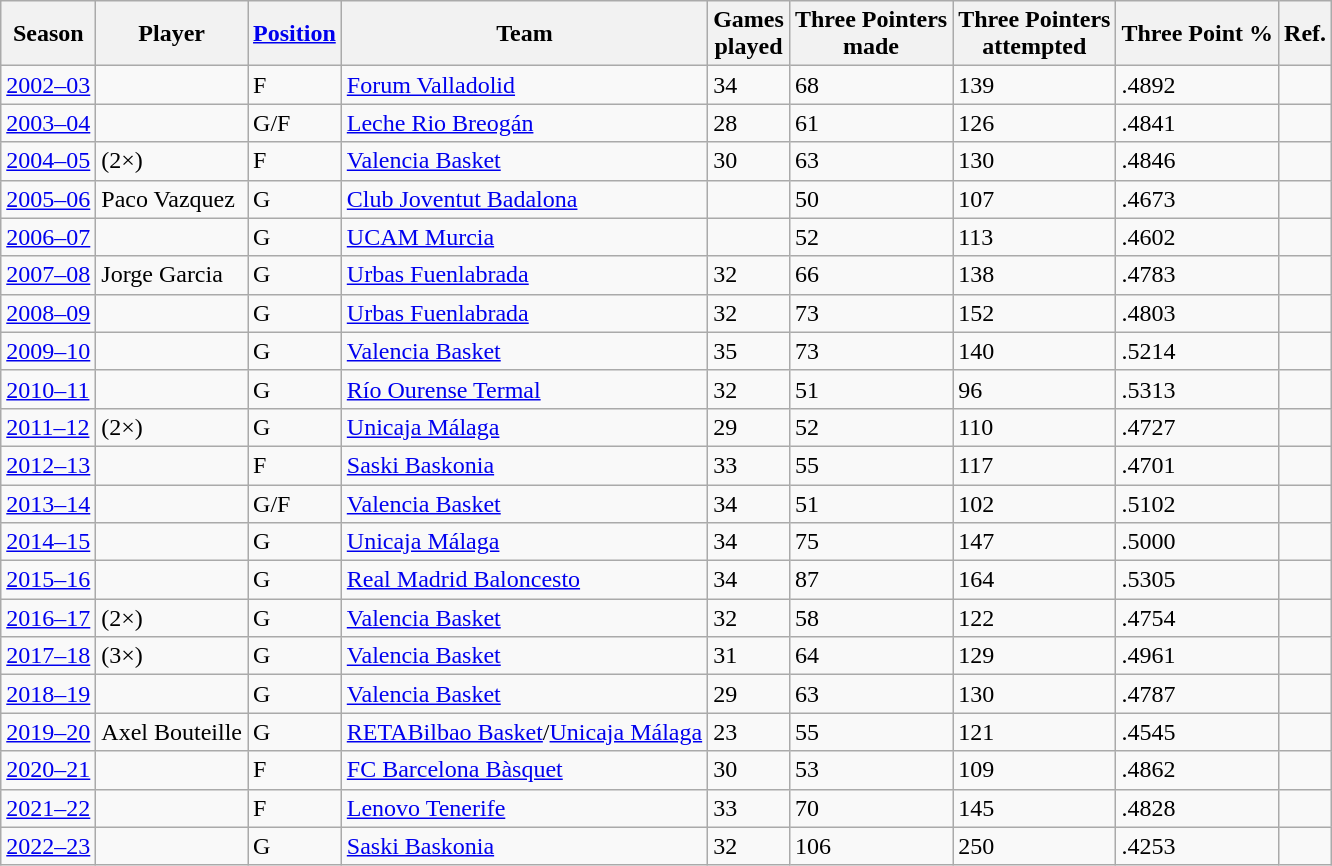<table class="wikitable sortable">
<tr>
<th>Season</th>
<th>Player</th>
<th class="unsortable"><a href='#'>Position</a></th>
<th>Team</th>
<th>Games<br>played</th>
<th>Three Pointers <br> made</th>
<th>Three Pointers <br> attempted</th>
<th>Three Point %</th>
<th class="unsortable">Ref.</th>
</tr>
<tr>
<td><a href='#'>2002–03</a></td>
<td> </td>
<td>F</td>
<td><a href='#'>Forum Valladolid</a></td>
<td>34</td>
<td>68</td>
<td>139</td>
<td>.4892</td>
<td align=center></td>
</tr>
<tr>
<td><a href='#'>2003–04</a></td>
<td> </td>
<td>G/F</td>
<td><a href='#'>Leche Rio Breogán</a></td>
<td>28</td>
<td>61</td>
<td>126</td>
<td>.4841</td>
<td align=center></td>
</tr>
<tr>
<td><a href='#'>2004–05</a></td>
<td>  (2×)</td>
<td>F</td>
<td><a href='#'>Valencia Basket</a></td>
<td>30</td>
<td>63</td>
<td>130</td>
<td>.4846</td>
<td align=center></td>
</tr>
<tr>
<td><a href='#'>2005–06</a></td>
<td> Paco Vazquez</td>
<td>G</td>
<td><a href='#'>Club Joventut Badalona</a></td>
<td></td>
<td>50</td>
<td>107</td>
<td>.4673</td>
<td align=center></td>
</tr>
<tr>
<td><a href='#'>2006–07</a></td>
<td> </td>
<td>G</td>
<td><a href='#'>UCAM Murcia</a></td>
<td></td>
<td>52</td>
<td>113</td>
<td>.4602</td>
<td align=center></td>
</tr>
<tr>
<td><a href='#'>2007–08</a></td>
<td> Jorge Garcia</td>
<td>G</td>
<td><a href='#'>Urbas Fuenlabrada</a></td>
<td>32</td>
<td>66</td>
<td>138</td>
<td>.4783</td>
<td align=center></td>
</tr>
<tr>
<td><a href='#'>2008–09</a></td>
<td> </td>
<td>G</td>
<td><a href='#'>Urbas Fuenlabrada</a></td>
<td>32</td>
<td>73</td>
<td>152</td>
<td>.4803</td>
<td align=center></td>
</tr>
<tr>
<td><a href='#'>2009–10</a></td>
<td> </td>
<td>G</td>
<td><a href='#'>Valencia Basket</a></td>
<td>35</td>
<td>73</td>
<td>140</td>
<td>.5214</td>
<td align=center></td>
</tr>
<tr>
<td><a href='#'>2010–11</a></td>
<td> </td>
<td>G</td>
<td><a href='#'>Río Ourense Termal</a></td>
<td>32</td>
<td>51</td>
<td>96</td>
<td>.5313</td>
<td align=center></td>
</tr>
<tr>
<td><a href='#'>2011–12</a></td>
<td>  (2×)</td>
<td>G</td>
<td><a href='#'>Unicaja Málaga</a></td>
<td>29</td>
<td>52</td>
<td>110</td>
<td>.4727</td>
<td align=center></td>
</tr>
<tr>
<td><a href='#'>2012–13</a></td>
<td> </td>
<td>F</td>
<td><a href='#'>Saski Baskonia</a></td>
<td>33</td>
<td>55</td>
<td>117</td>
<td>.4701</td>
<td align=center></td>
</tr>
<tr>
<td><a href='#'>2013–14</a></td>
<td> </td>
<td>G/F</td>
<td><a href='#'>Valencia Basket</a></td>
<td>34</td>
<td>51</td>
<td>102</td>
<td>.5102</td>
<td align=center></td>
</tr>
<tr>
<td><a href='#'>2014–15</a></td>
<td> </td>
<td>G</td>
<td><a href='#'>Unicaja Málaga</a></td>
<td>34</td>
<td>75</td>
<td>147</td>
<td>.5000</td>
<td align=center></td>
</tr>
<tr>
<td><a href='#'>2015–16</a></td>
<td> </td>
<td>G</td>
<td><a href='#'>Real Madrid Baloncesto</a></td>
<td>34</td>
<td>87</td>
<td>164</td>
<td>.5305</td>
<td align=center></td>
</tr>
<tr>
<td><a href='#'>2016–17</a></td>
<td>  (2×)</td>
<td>G</td>
<td><a href='#'>Valencia Basket</a></td>
<td>32</td>
<td>58</td>
<td>122</td>
<td>.4754</td>
<td align=center></td>
</tr>
<tr>
<td><a href='#'>2017–18</a></td>
<td>  (3×)</td>
<td>G</td>
<td><a href='#'>Valencia Basket</a></td>
<td>31</td>
<td>64</td>
<td>129</td>
<td>.4961</td>
<td align=center></td>
</tr>
<tr>
<td><a href='#'>2018–19</a></td>
<td> </td>
<td>G</td>
<td><a href='#'>Valencia Basket</a></td>
<td>29</td>
<td>63</td>
<td>130</td>
<td>.4787</td>
<td align=center></td>
</tr>
<tr>
<td><a href='#'>2019–20</a></td>
<td> Axel Bouteille</td>
<td>G</td>
<td><a href='#'>RETABilbao Basket</a>/<a href='#'>Unicaja Málaga</a></td>
<td>23</td>
<td>55</td>
<td>121</td>
<td>.4545</td>
<td align=center></td>
</tr>
<tr>
<td><a href='#'>2020–21</a></td>
<td> </td>
<td>F</td>
<td><a href='#'>FC Barcelona Bàsquet</a></td>
<td>30</td>
<td>53</td>
<td>109</td>
<td>.4862</td>
<td align=center></td>
</tr>
<tr>
<td><a href='#'>2021–22</a></td>
<td> </td>
<td>F</td>
<td><a href='#'>Lenovo Tenerife</a></td>
<td>33</td>
<td>70</td>
<td>145</td>
<td>.4828</td>
</tr>
<tr>
<td><a href='#'>2022–23</a></td>
<td> </td>
<td>G</td>
<td><a href='#'>Saski Baskonia</a></td>
<td>32</td>
<td>106</td>
<td>250</td>
<td>.4253</td>
<td></td>
</tr>
</table>
